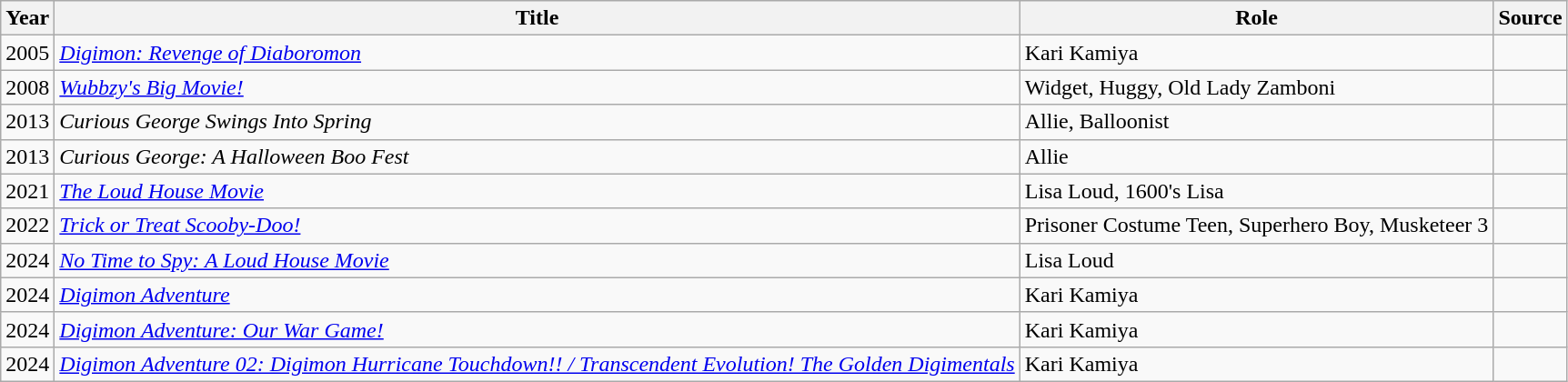<table class="wikitable sortable plainrowheaders">
<tr>
<th>Year</th>
<th>Title</th>
<th>Role</th>
<th class="unsortable">Source</th>
</tr>
<tr>
<td>2005</td>
<td><em><a href='#'>Digimon: Revenge of Diaboromon</a></em></td>
<td>Kari Kamiya</td>
<td></td>
</tr>
<tr>
<td>2008</td>
<td><em><a href='#'>Wubbzy's Big Movie!</a></em></td>
<td>Widget, Huggy, Old Lady Zamboni</td>
<td></td>
</tr>
<tr>
<td>2013</td>
<td><em>Curious George Swings Into Spring</em></td>
<td>Allie, Balloonist</td>
<td></td>
</tr>
<tr>
<td>2013</td>
<td><em>Curious George: A Halloween Boo Fest</em></td>
<td>Allie</td>
<td></td>
</tr>
<tr>
<td>2021</td>
<td><em><a href='#'>The Loud House Movie</a></em></td>
<td>Lisa Loud, 1600's Lisa</td>
<td></td>
</tr>
<tr>
<td>2022</td>
<td><em><a href='#'>Trick or Treat Scooby-Doo!</a></em></td>
<td>Prisoner Costume Teen, Superhero Boy, Musketeer 3</td>
<td></td>
</tr>
<tr>
<td>2024</td>
<td><em><a href='#'>No Time to Spy: A Loud House Movie</a></em></td>
<td>Lisa Loud</td>
<td></td>
</tr>
<tr>
<td>2024</td>
<td><em><a href='#'>Digimon Adventure</a></em></td>
<td>Kari Kamiya</td>
<td></td>
</tr>
<tr>
<td>2024</td>
<td><em><a href='#'>Digimon Adventure: Our War Game!</a></em></td>
<td>Kari Kamiya</td>
<td></td>
</tr>
<tr>
<td>2024</td>
<td><em><a href='#'>Digimon Adventure 02: Digimon Hurricane Touchdown!! / Transcendent Evolution! The Golden Digimentals</a></em></td>
<td>Kari Kamiya</td>
<td></td>
</tr>
</table>
